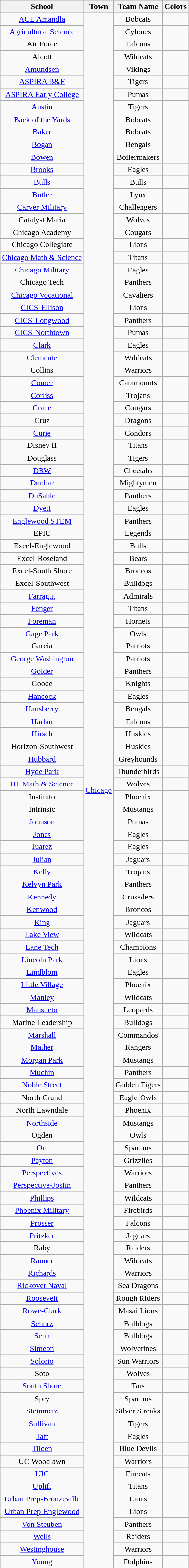<table class="wikitable" style="text-align:center;">
<tr>
<th>School</th>
<th>Town</th>
<th>Team Name</th>
<th>Colors</th>
</tr>
<tr>
<td><a href='#'>ACE Amandla</a></td>
<td rowspan="125"><a href='#'>Chicago</a></td>
<td>Bobcats</td>
<td> </td>
</tr>
<tr>
<td><a href='#'>Agricultural Science</a></td>
<td>Cylones</td>
<td> </td>
</tr>
<tr>
<td>Air Force</td>
<td>Falcons</td>
<td> </td>
</tr>
<tr>
<td>Alcott</td>
<td>Wildcats</td>
<td> </td>
</tr>
<tr>
<td><a href='#'>Amundsen</a></td>
<td>Vikings</td>
<td> </td>
</tr>
<tr>
<td><a href='#'>ASPIRA B&F</a></td>
<td>Tigers</td>
<td> </td>
</tr>
<tr>
<td><a href='#'>ASPIRA Early College</a></td>
<td>Pumas</td>
<td> </td>
</tr>
<tr>
<td><a href='#'>Austin</a></td>
<td>Tigers</td>
<td> </td>
</tr>
<tr>
<td><a href='#'>Back of the Yards</a></td>
<td>Bobcats</td>
<td> </td>
</tr>
<tr>
<td><a href='#'>Baker</a></td>
<td>Bobcats</td>
<td> </td>
</tr>
<tr>
<td><a href='#'>Bogan</a></td>
<td>Bengals</td>
<td> </td>
</tr>
<tr>
<td><a href='#'>Bowen</a></td>
<td>Boilermakers</td>
<td> </td>
</tr>
<tr>
<td><a href='#'>Brooks</a></td>
<td>Eagles</td>
<td> </td>
</tr>
<tr>
<td><a href='#'>Bulls</a></td>
<td>Bulls</td>
<td> </td>
</tr>
<tr>
<td><a href='#'>Butler</a></td>
<td>Lynx</td>
<td> </td>
</tr>
<tr>
<td><a href='#'>Carver Military</a></td>
<td>Challengers</td>
<td> </td>
</tr>
<tr>
<td>Catalyst Maria</td>
<td>Wolves</td>
<td> </td>
</tr>
<tr>
<td>Chicago Academy</td>
<td>Cougars</td>
<td> </td>
</tr>
<tr>
<td>Chicago Collegiate</td>
<td>Lions</td>
<td> </td>
</tr>
<tr>
<td><a href='#'>Chicago Math & Science</a></td>
<td>Titans</td>
<td> </td>
</tr>
<tr>
<td><a href='#'>Chicago Military</a></td>
<td>Eagles</td>
<td> </td>
</tr>
<tr>
<td>Chicago Tech</td>
<td>Panthers</td>
<td> </td>
</tr>
<tr>
<td><a href='#'>Chicago Vocational</a></td>
<td>Cavaliers</td>
<td> </td>
</tr>
<tr>
<td><a href='#'>CICS-Ellison</a></td>
<td>Lions</td>
<td> </td>
</tr>
<tr>
<td><a href='#'>CICS-Longwood</a></td>
<td>Panthers</td>
<td> </td>
</tr>
<tr>
<td><a href='#'>CICS-Northtown</a></td>
<td>Pumas</td>
<td> </td>
</tr>
<tr>
<td><a href='#'>Clark</a></td>
<td>Eagles</td>
<td> </td>
</tr>
<tr>
<td><a href='#'>Clemente</a></td>
<td>Wildcats</td>
<td> </td>
</tr>
<tr>
<td>Collins</td>
<td>Warriors</td>
<td> </td>
</tr>
<tr>
<td><a href='#'>Comer</a></td>
<td>Catamounts</td>
<td> </td>
</tr>
<tr>
<td><a href='#'>Corliss</a></td>
<td>Trojans</td>
<td> </td>
</tr>
<tr>
<td><a href='#'>Crane</a></td>
<td>Cougars</td>
<td> </td>
</tr>
<tr>
<td>Cruz</td>
<td>Dragons</td>
<td> </td>
</tr>
<tr>
<td><a href='#'>Curie</a></td>
<td>Condors</td>
<td> </td>
</tr>
<tr>
<td>Disney II</td>
<td>Titans</td>
<td> </td>
</tr>
<tr>
<td>Douglass</td>
<td>Tigers</td>
<td> </td>
</tr>
<tr>
<td><a href='#'>DRW</a></td>
<td>Cheetahs</td>
<td> </td>
</tr>
<tr>
<td><a href='#'>Dunbar</a></td>
<td>Mightymen</td>
<td> </td>
</tr>
<tr>
<td><a href='#'>DuSable</a></td>
<td>Panthers</td>
<td> </td>
</tr>
<tr>
<td><a href='#'>Dyett</a></td>
<td>Eagles</td>
<td> </td>
</tr>
<tr>
<td><a href='#'>Englewood STEM</a></td>
<td>Panthers</td>
<td> </td>
</tr>
<tr>
<td>EPIC</td>
<td>Legends</td>
<td> </td>
</tr>
<tr>
<td>Excel-Englewood</td>
<td>Bulls</td>
<td> </td>
</tr>
<tr>
<td>Excel-Roseland</td>
<td>Bears</td>
<td> </td>
</tr>
<tr>
<td>Excel-South Shore</td>
<td>Broncos</td>
<td> </td>
</tr>
<tr>
<td>Excel-Southwest</td>
<td>Bulldogs</td>
<td> </td>
</tr>
<tr>
<td><a href='#'>Farragut</a></td>
<td>Admirals</td>
<td> </td>
</tr>
<tr>
<td><a href='#'>Fenger</a></td>
<td>Titans</td>
<td> </td>
</tr>
<tr>
<td><a href='#'>Foreman</a></td>
<td>Hornets</td>
<td> </td>
</tr>
<tr>
<td><a href='#'>Gage Park</a></td>
<td>Owls</td>
<td> </td>
</tr>
<tr>
<td>Garcia</td>
<td>Patriots</td>
<td> </td>
</tr>
<tr>
<td><a href='#'>George Washington</a></td>
<td>Patriots</td>
<td> </td>
</tr>
<tr>
<td><a href='#'>Golder</a></td>
<td>Panthers</td>
<td> </td>
</tr>
<tr>
<td>Goode</td>
<td>Knights</td>
<td> </td>
</tr>
<tr>
<td><a href='#'>Hancock</a></td>
<td>Eagles</td>
<td> </td>
</tr>
<tr>
<td><a href='#'>Hansberry</a></td>
<td>Bengals</td>
<td> </td>
</tr>
<tr>
<td><a href='#'>Harlan</a></td>
<td>Falcons</td>
<td> </td>
</tr>
<tr>
<td><a href='#'>Hirsch</a></td>
<td>Huskies</td>
<td> </td>
</tr>
<tr>
<td>Horizon-Southwest</td>
<td>Huskies</td>
<td> </td>
</tr>
<tr>
<td><a href='#'>Hubbard</a></td>
<td>Greyhounds</td>
<td> </td>
</tr>
<tr>
<td><a href='#'>Hyde Park</a></td>
<td>Thunderbirds</td>
<td> </td>
</tr>
<tr>
<td><a href='#'>IIT Math & Science</a></td>
<td>Wolves</td>
<td> </td>
</tr>
<tr>
<td>Instituto</td>
<td>Phoenix</td>
<td> </td>
</tr>
<tr>
<td>Intrinsic</td>
<td>Mustangs</td>
<td> </td>
</tr>
<tr>
<td><a href='#'>Johnson</a></td>
<td>Pumas</td>
<td> </td>
</tr>
<tr>
<td><a href='#'>Jones</a></td>
<td>Eagles</td>
<td> </td>
</tr>
<tr>
<td><a href='#'>Juarez</a></td>
<td>Eagles</td>
<td> </td>
</tr>
<tr>
<td><a href='#'>Julian</a></td>
<td>Jaguars</td>
<td> </td>
</tr>
<tr>
<td><a href='#'>Kelly</a></td>
<td>Trojans</td>
<td> </td>
</tr>
<tr>
<td><a href='#'>Kelvyn Park</a></td>
<td>Panthers</td>
<td> </td>
</tr>
<tr>
<td><a href='#'>Kennedy</a></td>
<td>Crusaders</td>
<td> </td>
</tr>
<tr>
<td><a href='#'>Kenwood</a></td>
<td>Broncos</td>
<td> </td>
</tr>
<tr>
<td><a href='#'>King</a></td>
<td>Jaguars</td>
<td> </td>
</tr>
<tr>
<td><a href='#'>Lake View</a></td>
<td>Wildcats</td>
<td> </td>
</tr>
<tr>
<td><a href='#'>Lane Tech</a></td>
<td>Champions</td>
<td> </td>
</tr>
<tr>
<td><a href='#'>Lincoln Park</a></td>
<td>Lions</td>
<td> </td>
</tr>
<tr>
<td><a href='#'>Lindblom</a></td>
<td>Eagles</td>
<td> </td>
</tr>
<tr>
<td><a href='#'>Little Village</a></td>
<td>Phoenix</td>
<td> </td>
</tr>
<tr>
<td><a href='#'>Manley</a></td>
<td>Wildcats</td>
<td> </td>
</tr>
<tr>
<td><a href='#'>Mansueto</a></td>
<td>Leopards</td>
<td> </td>
</tr>
<tr>
<td>Marine Leadership</td>
<td>Bulldogs</td>
<td> </td>
</tr>
<tr>
<td><a href='#'>Marshall</a></td>
<td>Commandos</td>
<td> </td>
</tr>
<tr>
<td><a href='#'>Mather</a></td>
<td>Rangers</td>
<td> </td>
</tr>
<tr>
<td><a href='#'>Morgan Park</a></td>
<td>Mustangs</td>
<td> </td>
</tr>
<tr>
<td><a href='#'>Muchin</a></td>
<td>Panthers</td>
<td> </td>
</tr>
<tr>
<td><a href='#'>Noble Street</a></td>
<td>Golden Tigers</td>
<td>  </td>
</tr>
<tr>
<td>North Grand</td>
<td>Eagle-Owls</td>
<td> </td>
</tr>
<tr>
<td>North Lawndale</td>
<td>Phoenix</td>
<td> </td>
</tr>
<tr>
<td><a href='#'>Northside</a></td>
<td>Mustangs</td>
<td> </td>
</tr>
<tr>
<td>Ogden</td>
<td>Owls</td>
<td> </td>
</tr>
<tr>
<td><a href='#'>Orr</a></td>
<td>Spartans</td>
<td> </td>
</tr>
<tr>
<td><a href='#'>Payton</a></td>
<td>Grizzlies</td>
<td> </td>
</tr>
<tr>
<td><a href='#'>Perspectives</a></td>
<td>Warriors</td>
<td> </td>
</tr>
<tr>
<td><a href='#'>Perspective-Joslin</a></td>
<td>Panthers</td>
<td> </td>
</tr>
<tr>
<td><a href='#'>Phillips</a></td>
<td>Wildcats</td>
<td> </td>
</tr>
<tr>
<td><a href='#'>Phoenix Military</a></td>
<td>Firebirds</td>
<td> </td>
</tr>
<tr>
<td><a href='#'>Prosser</a></td>
<td>Falcons</td>
<td> </td>
</tr>
<tr>
<td><a href='#'>Pritzker</a></td>
<td>Jaguars</td>
<td> </td>
</tr>
<tr>
<td>Raby</td>
<td>Raiders</td>
<td> </td>
</tr>
<tr>
<td><a href='#'>Rauner</a></td>
<td>Wildcats</td>
<td> </td>
</tr>
<tr>
<td><a href='#'>Richards</a></td>
<td>Warriors</td>
<td> </td>
</tr>
<tr>
<td><a href='#'>Rickover Naval</a></td>
<td>Sea Dragons</td>
<td> </td>
</tr>
<tr>
<td><a href='#'>Roosevelt</a></td>
<td>Rough Riders</td>
<td> </td>
</tr>
<tr>
<td><a href='#'>Rowe-Clark</a></td>
<td>Masai Lions</td>
<td> </td>
</tr>
<tr>
<td><a href='#'>Schurz</a></td>
<td>Bulldogs</td>
<td> </td>
</tr>
<tr>
<td><a href='#'>Senn</a></td>
<td>Bulldogs</td>
<td> </td>
</tr>
<tr>
<td><a href='#'>Simeon</a></td>
<td>Wolverines</td>
<td> </td>
</tr>
<tr>
<td><a href='#'>Solorio</a></td>
<td>Sun Warriors</td>
<td> </td>
</tr>
<tr>
<td>Soto</td>
<td>Wolves</td>
<td> </td>
</tr>
<tr>
<td><a href='#'>South Shore</a></td>
<td>Tars</td>
<td> </td>
</tr>
<tr>
<td>Spry</td>
<td>Spartans</td>
<td> </td>
</tr>
<tr>
<td><a href='#'>Steinmetz</a></td>
<td>Silver Streaks</td>
<td> </td>
</tr>
<tr>
<td><a href='#'>Sullivan</a></td>
<td>Tigers</td>
<td> </td>
</tr>
<tr>
<td><a href='#'>Taft</a></td>
<td>Eagles</td>
<td> </td>
</tr>
<tr>
<td><a href='#'>Tilden</a></td>
<td>Blue Devils</td>
<td> </td>
</tr>
<tr>
<td>UC Woodlawn</td>
<td>Warriors</td>
<td> </td>
</tr>
<tr>
<td><a href='#'>UIC</a></td>
<td>Firecats</td>
<td> </td>
</tr>
<tr>
<td><a href='#'>Uplift</a></td>
<td>Titans</td>
<td> </td>
</tr>
<tr>
<td><a href='#'>Urban Prep-Bronzeville</a></td>
<td>Lions</td>
<td> </td>
</tr>
<tr>
<td><a href='#'>Urban Prep-Englewood</a></td>
<td>Lions</td>
<td> </td>
</tr>
<tr>
<td><a href='#'>Von Steuben</a></td>
<td>Panthers</td>
<td> </td>
</tr>
<tr>
<td><a href='#'>Wells</a></td>
<td>Raiders</td>
<td> </td>
</tr>
<tr>
<td><a href='#'>Westinghouse</a></td>
<td>Warriors</td>
<td> </td>
</tr>
<tr>
<td><a href='#'>Young</a></td>
<td>Dolphins</td>
<td> </td>
</tr>
</table>
